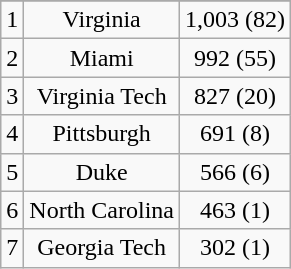<table class="wikitable" style="display: inline-table;">
<tr align="center">
</tr>
<tr align="center">
<td>1</td>
<td>Virginia</td>
<td>1,003 (82)</td>
</tr>
<tr align="center">
<td>2</td>
<td>Miami</td>
<td>992 (55)</td>
</tr>
<tr align="center">
<td>3</td>
<td>Virginia Tech</td>
<td>827 (20)</td>
</tr>
<tr align="center">
<td>4</td>
<td>Pittsburgh</td>
<td>691 (8)</td>
</tr>
<tr align="center">
<td>5</td>
<td>Duke</td>
<td>566 (6)</td>
</tr>
<tr align="center">
<td>6</td>
<td>North Carolina</td>
<td>463 (1)</td>
</tr>
<tr align="center">
<td>7</td>
<td>Georgia Tech</td>
<td>302 (1)</td>
</tr>
</table>
